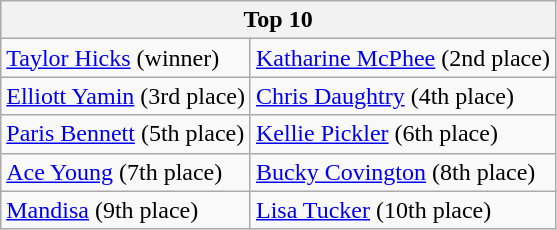<table class="wikitable">
<tr>
<th colspan="2">Top 10</th>
</tr>
<tr>
<td><a href='#'>Taylor Hicks</a> (winner)</td>
<td><a href='#'>Katharine McPhee</a> (2nd place)</td>
</tr>
<tr>
<td><a href='#'>Elliott Yamin</a> (3rd place)</td>
<td><a href='#'>Chris Daughtry</a> (4th place)</td>
</tr>
<tr>
<td><a href='#'>Paris Bennett</a> (5th place)</td>
<td><a href='#'>Kellie Pickler</a> (6th place)</td>
</tr>
<tr>
<td><a href='#'>Ace Young</a> (7th place)</td>
<td><a href='#'>Bucky Covington</a> (8th place)</td>
</tr>
<tr>
<td><a href='#'>Mandisa</a> (9th place)</td>
<td><a href='#'>Lisa Tucker</a> (10th place)</td>
</tr>
</table>
